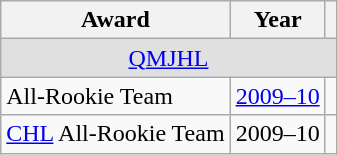<table class="wikitable">
<tr>
<th>Award</th>
<th>Year</th>
<th></th>
</tr>
<tr ALIGN="center" bgcolor="#e0e0e0">
<td colspan="3"><a href='#'>QMJHL</a></td>
</tr>
<tr>
<td>All-Rookie Team</td>
<td><a href='#'>2009–10</a></td>
<td></td>
</tr>
<tr>
<td><a href='#'>CHL</a> All-Rookie Team</td>
<td>2009–10</td>
<td></td>
</tr>
</table>
